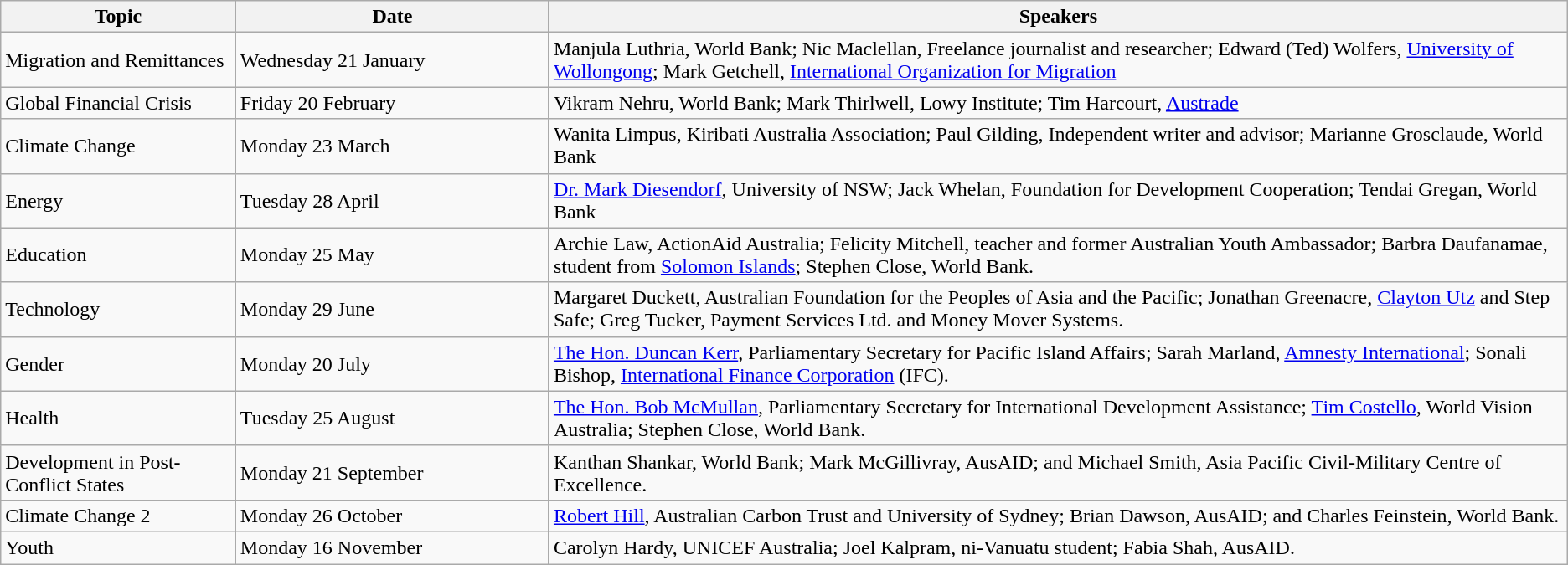<table class="wikitable" border="1">
<tr>
<th width=15%>Topic</th>
<th width=20%>Date</th>
<th width=65%>Speakers</th>
</tr>
<tr>
<td>Migration and Remittances</td>
<td>Wednesday 21 January</td>
<td>Manjula Luthria, World Bank; Nic Maclellan, Freelance journalist and researcher; Edward (Ted) Wolfers, <a href='#'>University of Wollongong</a>; Mark Getchell, <a href='#'>International Organization for Migration</a></td>
</tr>
<tr>
<td>Global Financial Crisis</td>
<td>Friday 20 February</td>
<td>Vikram Nehru, World Bank; Mark Thirlwell, Lowy Institute; Tim Harcourt, <a href='#'>Austrade</a></td>
</tr>
<tr>
<td>Climate Change</td>
<td>Monday 23 March</td>
<td>Wanita Limpus, Kiribati Australia Association; Paul Gilding, Independent writer and advisor; Marianne Grosclaude, World Bank</td>
</tr>
<tr>
<td>Energy</td>
<td>Tuesday 28 April</td>
<td><a href='#'>Dr. Mark Diesendorf</a>, University of NSW; Jack Whelan, Foundation for Development Cooperation; Tendai Gregan, World Bank</td>
</tr>
<tr>
<td>Education</td>
<td>Monday 25 May</td>
<td>Archie Law, ActionAid Australia; Felicity Mitchell, teacher and former Australian Youth Ambassador; Barbra Daufanamae, student from <a href='#'>Solomon Islands</a>; Stephen Close, World Bank.</td>
</tr>
<tr>
<td>Technology</td>
<td>Monday 29 June</td>
<td>Margaret Duckett, Australian Foundation for the Peoples of Asia and the Pacific; Jonathan Greenacre, <a href='#'>Clayton Utz</a> and Step Safe; Greg Tucker, Payment Services Ltd. and Money Mover Systems.</td>
</tr>
<tr>
<td>Gender</td>
<td>Monday 20 July</td>
<td><a href='#'>The Hon. Duncan Kerr</a>, Parliamentary Secretary for Pacific Island Affairs; Sarah Marland, <a href='#'>Amnesty International</a>; Sonali Bishop, <a href='#'>International Finance Corporation</a> (IFC).</td>
</tr>
<tr>
<td>Health</td>
<td>Tuesday 25 August</td>
<td><a href='#'>The Hon. Bob McMullan</a>, Parliamentary Secretary for International Development Assistance; <a href='#'>Tim Costello</a>, World Vision Australia; Stephen Close, World Bank.</td>
</tr>
<tr>
<td>Development in Post-Conflict States</td>
<td>Monday 21 September</td>
<td>Kanthan Shankar, World Bank; Mark McGillivray, AusAID; and Michael Smith, Asia Pacific Civil-Military Centre of Excellence.</td>
</tr>
<tr>
<td>Climate Change 2</td>
<td>Monday 26 October</td>
<td><a href='#'>Robert Hill</a>, Australian Carbon Trust and University of Sydney; Brian Dawson, AusAID; and Charles Feinstein, World Bank.</td>
</tr>
<tr>
<td>Youth</td>
<td>Monday 16 November</td>
<td>Carolyn Hardy, UNICEF Australia; Joel Kalpram, ni-Vanuatu student; Fabia Shah, AusAID.</td>
</tr>
</table>
